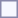<table style="border:1px solid #8888aa; background-color:#f7f8ff; padding:5px; font-size:95%; margin: 0px 12px 12px 0px;">
</table>
